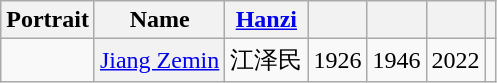<table class="wikitable unsortable" style=text-align:center>
<tr>
<th scope="col">Portrait</th>
<th scope="col">Name</th>
<th scope="col"><a href='#'>Hanzi</a></th>
<th scope="col"></th>
<th scope="col"></th>
<th scope="col"></th>
<th scope=col class="unsortable"></th>
</tr>
<tr>
<td></td>
<th align="center" scope="row" style="font-weight:normal;"><a href='#'>Jiang Zemin</a></th>
<td data-sort-value="4">江泽民</td>
<td>1926</td>
<td>1946</td>
<td>2022</td>
<td></td>
</tr>
</table>
